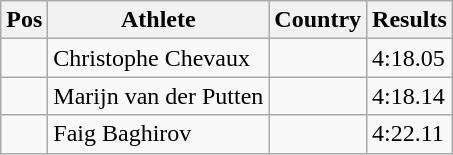<table class="wikitable">
<tr>
<th>Pos</th>
<th>Athlete</th>
<th>Country</th>
<th>Results</th>
</tr>
<tr>
<td align="center"></td>
<td>Christophe Chevaux</td>
<td></td>
<td>4:18.05</td>
</tr>
<tr>
<td align="center"></td>
<td>Marijn van der Putten</td>
<td></td>
<td>4:18.14</td>
</tr>
<tr>
<td align="center"></td>
<td>Faig Baghirov</td>
<td></td>
<td>4:22.11</td>
</tr>
</table>
